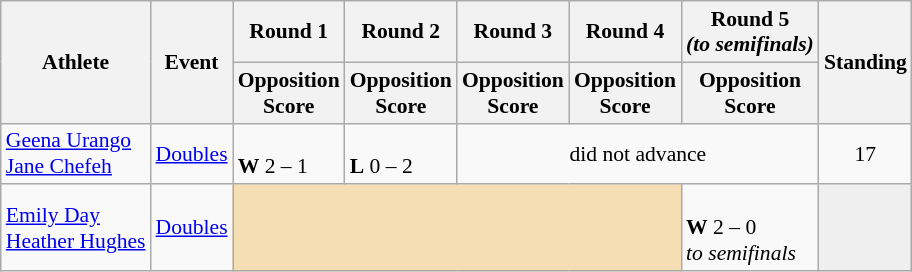<table class="wikitable" border="1" style="font-size:90%">
<tr>
<th rowspan=2>Athlete</th>
<th rowspan=2>Event</th>
<th>Round 1</th>
<th>Round 2</th>
<th>Round 3</th>
<th>Round 4</th>
<th>Round 5<br><em>(to semifinals)</em></th>
<th rowspan=2>Standing</th>
</tr>
<tr>
<th>Opposition <br> Score</th>
<th>Opposition <br> Score</th>
<th>Opposition <br> Score</th>
<th>Opposition <br> Score</th>
<th>Opposition <br> Score</th>
</tr>
<tr>
<td><a href='#'>Geena Urango</a><br><a href='#'>Jane Chefeh</a></td>
<td><a href='#'>Doubles</a></td>
<td><br><strong>W</strong> 2 – 1</td>
<td><br><strong>L</strong> 0 – 2</td>
<td align=center colspan=3>did not advance</td>
<td align=center>17</td>
</tr>
<tr>
<td><a href='#'>Emily Day</a><br><a href='#'>Heather Hughes</a></td>
<td><a href='#'>Doubles</a></td>
<td align=center colspan=4 bgcolor=wheat></td>
<td><br><strong>W</strong> 2 – 0<br><em>to semifinals</em></td>
<td bgcolor=#EFEFEF></td>
</tr>
</table>
